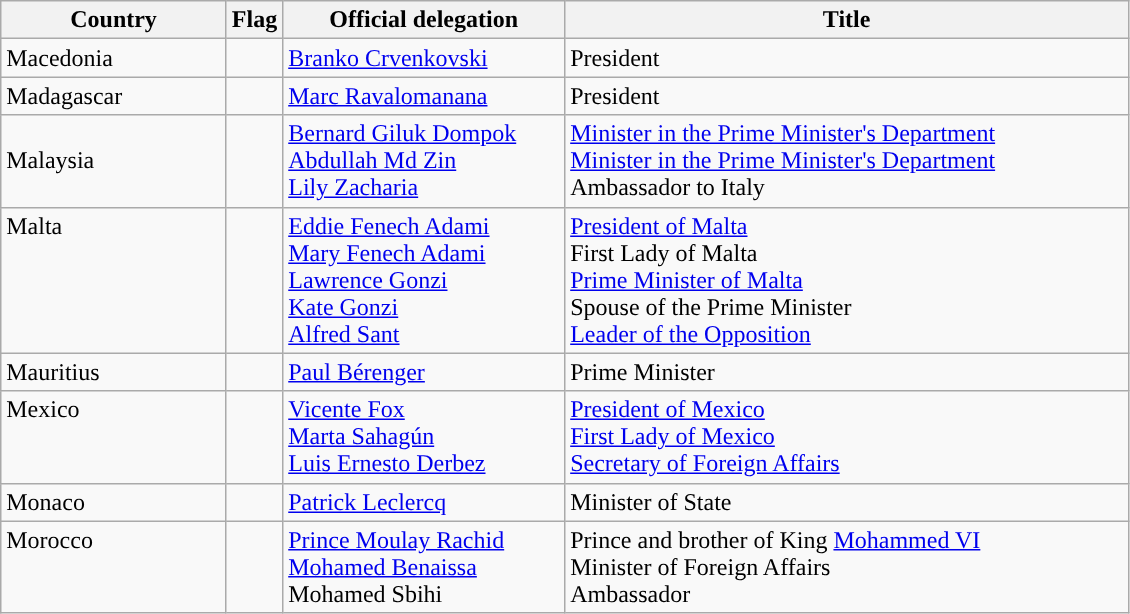<table class="wikitable">
<tr>
<th style="width:20%;">Country</th>
<th>Flag</th>
<th style="width:25%;">Official delegation</th>
<th style="width:50%;">Title</th>
</tr>
<tr valign="top">
<td>Macedonia</td>
<td></td>
<td><a href='#'>Branko Crvenkovski</a></td>
<td>President</td>
</tr>
<tr valign="top">
<td>Madagascar</td>
<td></td>
<td><a href='#'>Marc Ravalomanana</a></td>
<td>President</td>
</tr>
<tr>
<td>Malaysia</td>
<td></td>
<td><a href='#'>Bernard Giluk Dompok</a><br><a href='#'>Abdullah Md Zin</a><br><a href='#'>Lily Zacharia</a></td>
<td><a href='#'>Minister in the Prime Minister's Department</a><br><a href='#'>Minister in the Prime Minister's Department</a><br>Ambassador to Italy</td>
</tr>
<tr valign="top">
<td>Malta</td>
<td></td>
<td><a href='#'>Eddie Fenech Adami</a><br><a href='#'>Mary Fenech Adami</a><br><a href='#'>Lawrence Gonzi</a><br><a href='#'>Kate Gonzi</a><br><a href='#'>Alfred Sant</a></td>
<td><a href='#'>President of Malta</a><br>First Lady of Malta<br><a href='#'>Prime Minister of Malta</a><br>Spouse of the Prime Minister<br><a href='#'>Leader of the Opposition</a></td>
</tr>
<tr valign="top">
<td>Mauritius</td>
<td></td>
<td><a href='#'>Paul Bérenger</a></td>
<td>Prime Minister</td>
</tr>
<tr valign="top">
<td>Mexico</td>
<td></td>
<td><a href='#'>Vicente Fox</a><br><a href='#'>Marta Sahagún</a><br><a href='#'>Luis Ernesto Derbez</a></td>
<td><a href='#'>President of Mexico</a><br><a href='#'>First Lady of Mexico</a><br><a href='#'>Secretary of Foreign Affairs</a></td>
</tr>
<tr valign="top">
<td>Monaco</td>
<td></td>
<td><a href='#'>Patrick Leclercq</a></td>
<td>Minister of State</td>
</tr>
<tr valign="top">
<td>Morocco</td>
<td></td>
<td><a href='#'>Prince Moulay Rachid</a><br><a href='#'>Mohamed Benaissa</a><br>Mohamed Sbihi</td>
<td>Prince and brother of King <a href='#'>Mohammed VI</a><br>Minister of Foreign Affairs<br>Ambassador</td>
</tr>
</table>
